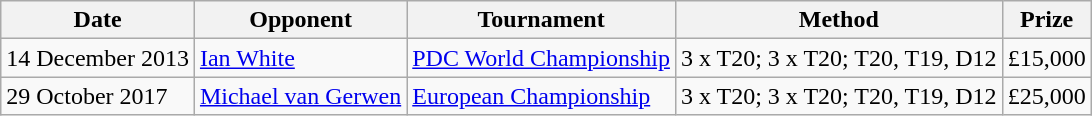<table class="wikitable">
<tr>
<th>Date</th>
<th>Opponent</th>
<th>Tournament</th>
<th>Method</th>
<th>Prize</th>
</tr>
<tr>
<td>14 December 2013</td>
<td> <a href='#'>Ian White</a></td>
<td><a href='#'>PDC World Championship</a></td>
<td>3 x T20; 3 x T20; T20, T19, D12</td>
<td>£15,000</td>
</tr>
<tr>
<td>29 October 2017</td>
<td> <a href='#'>Michael van Gerwen</a></td>
<td><a href='#'>European Championship</a></td>
<td>3 x T20; 3 x T20; T20, T19, D12</td>
<td>£25,000</td>
</tr>
</table>
